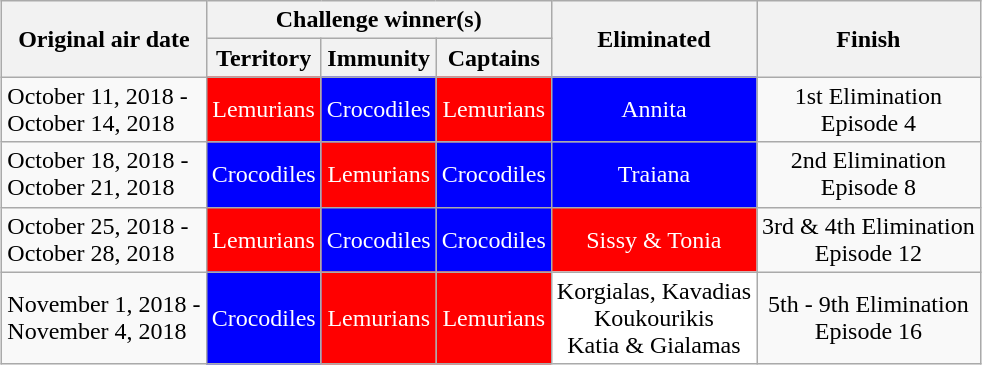<table class="wikitable plainrowheaders" style="margin:auto; text-align:center">
<tr>
<th scope="col" rowspan="2">Original air date</th>
<th scope="col" colspan="3">Challenge winner(s)</th>
<th scope="col" rowspan="2">Eliminated</th>
<th scope="col" rowspan="2">Finish</th>
</tr>
<tr>
<th scope="col">Territory</th>
<th scope="col">Immunity</th>
<th scope="col">Captains</th>
</tr>
<tr>
<td align="left" rowspan="1">October 11, 2018 -<br>October 14, 2018</td>
<td style="background: Red; color: white; text-align: center;">Lemurians</td>
<td style="background: Blue; color: white; text-align: center;">Crocodiles</td>
<td style="background: Red; color: white; text-align: center;">Lemurians</td>
<td style="background: Blue; color: white; text-align: center;">Annita</td>
<td align="center">1st Elimination<br>Episode 4</td>
</tr>
<tr>
<td align="left" rowspan="1">October 18, 2018 -<br>October 21, 2018</td>
<td style="background: Blue; color: white; text-align: center;">Crocodiles</td>
<td style="background: Red; color: white; text-align: center;">Lemurians</td>
<td style="background: Blue; color: white; text-align: center;">Crocodiles</td>
<td style="background: Blue; color: white; text-align: center;">Traiana</td>
<td align="center">2nd Elimination<br>Episode 8</td>
</tr>
<tr>
<td align="left" rowspan="1">October 25, 2018 -<br>October 28, 2018</td>
<td style="background: Red; color: white; text-align: center;">Lemurians</td>
<td style="background: Blue; color: white; text-align: center;">Crocodiles</td>
<td style="background: Blue; color: white; text-align: center;">Crocodiles</td>
<td style="background: Red; color: white; text-align: center;">Sissy & Tonia</td>
<td align="center">3rd & 4th Elimination<br>Episode 12</td>
</tr>
<tr>
<td align="left" rowspan="1">November 1, 2018 -<br>November 4, 2018</td>
<td style="background: Blue; color: white; text-align: center;">Crocodiles</td>
<td style="background: Red; color: white; text-align: center;">Lemurians</td>
<td style="background: Red; color: white; text-align: center;">Lemurians</td>
<td style="background: white; color: black; text-align: center;">Korgialas, Kavadias <br> Koukourikis <br> Katia & Gialamas</td>
<td align="center">5th - 9th Elimination <br> Episode 16</td>
</tr>
</table>
